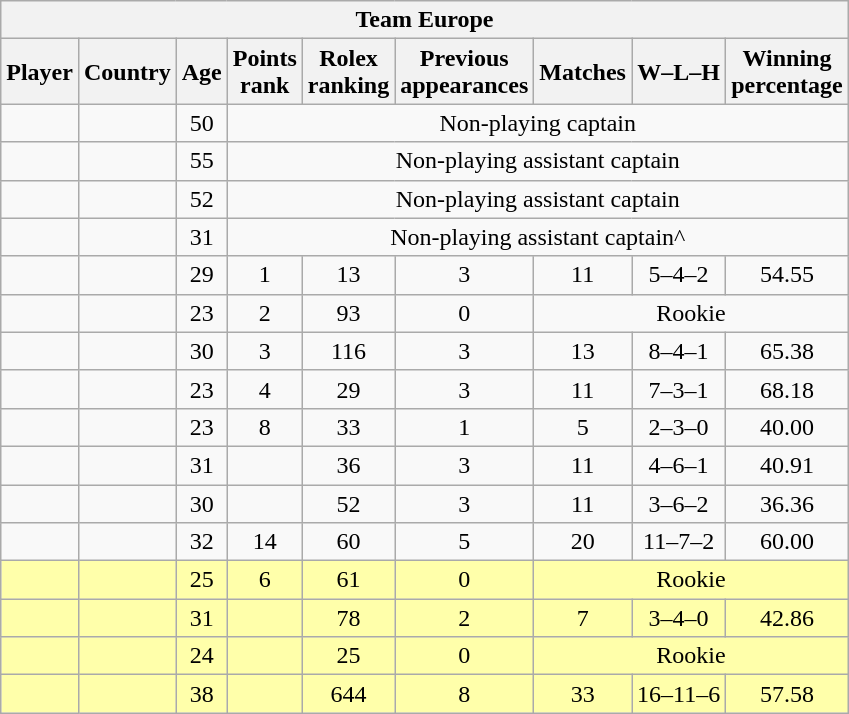<table class="wikitable sortable" style="text-align:center">
<tr>
<th colspan=9> Team Europe</th>
</tr>
<tr>
<th>Player</th>
<th>Country</th>
<th>Age</th>
<th data-sort-type="number">Points<br>rank</th>
<th data-sort-type="number">Rolex<br>ranking</th>
<th data-sort-type="number">Previous<br>appearances</th>
<th data-sort-type="number">Matches</th>
<th data-sort-type="number">W–L–H</th>
<th data-sort-type="number">Winning<br>percentage</th>
</tr>
<tr>
<td align=left></td>
<td align=left></td>
<td>50</td>
<td colspan=6>Non-playing captain</td>
</tr>
<tr>
<td align=left></td>
<td align=left></td>
<td>55</td>
<td colspan=6>Non-playing assistant captain</td>
</tr>
<tr>
<td align=left></td>
<td align=left></td>
<td>52</td>
<td colspan=6>Non-playing assistant captain</td>
</tr>
<tr>
<td align=left></td>
<td align=left></td>
<td>31</td>
<td colspan=6>Non-playing assistant captain^</td>
</tr>
<tr>
<td align=left></td>
<td align=left></td>
<td>29</td>
<td>1</td>
<td>13</td>
<td>3</td>
<td>11</td>
<td>5–4–2</td>
<td>54.55</td>
</tr>
<tr>
<td align=left></td>
<td align=left></td>
<td>23</td>
<td>2</td>
<td>93</td>
<td>0</td>
<td colspan=3>Rookie</td>
</tr>
<tr>
<td align=left></td>
<td align=left></td>
<td>30</td>
<td>3</td>
<td>116</td>
<td>3</td>
<td>13</td>
<td>8–4–1</td>
<td>65.38</td>
</tr>
<tr>
<td align=left></td>
<td align=left></td>
<td>23</td>
<td>4</td>
<td>29</td>
<td>3</td>
<td>11</td>
<td>7–3–1</td>
<td>68.18</td>
</tr>
<tr>
<td align=left></td>
<td align=left></td>
<td>23</td>
<td>8</td>
<td>33</td>
<td>1</td>
<td>5</td>
<td>2–3–0</td>
<td>40.00</td>
</tr>
<tr>
<td align=left></td>
<td align=left></td>
<td>31</td>
<td></td>
<td>36</td>
<td>3</td>
<td>11</td>
<td>4–6–1</td>
<td>40.91</td>
</tr>
<tr>
<td align=left></td>
<td align=left></td>
<td>30</td>
<td></td>
<td>52</td>
<td>3</td>
<td>11</td>
<td>3–6–2</td>
<td>36.36</td>
</tr>
<tr>
<td align=left></td>
<td align=left></td>
<td>32</td>
<td>14</td>
<td>60</td>
<td>5</td>
<td>20</td>
<td>11–7–2</td>
<td>60.00</td>
</tr>
<tr style="background:#ffa;">
<td align=left></td>
<td align=left></td>
<td>25</td>
<td>6</td>
<td>61</td>
<td>0</td>
<td colspan=3>Rookie</td>
</tr>
<tr style="background:#ffa;">
<td align=left></td>
<td align=left></td>
<td>31</td>
<td></td>
<td>78</td>
<td>2</td>
<td>7</td>
<td>3–4–0</td>
<td>42.86</td>
</tr>
<tr style="background:#ffa;">
<td align=left></td>
<td align=left></td>
<td>24</td>
<td></td>
<td>25</td>
<td>0</td>
<td colspan=3>Rookie</td>
</tr>
<tr style="background:#ffa;">
<td align=left></td>
<td align=left></td>
<td>38</td>
<td></td>
<td>644</td>
<td>8</td>
<td>33</td>
<td>16–11–6</td>
<td>57.58</td>
</tr>
</table>
